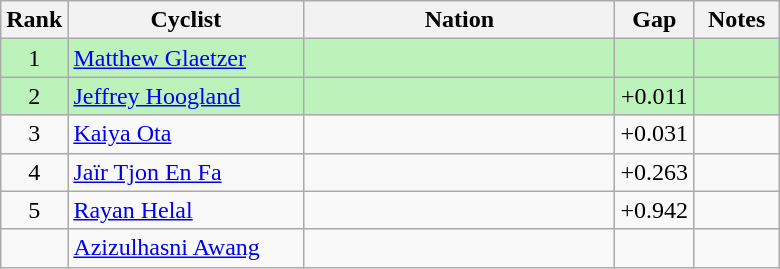<table class="wikitable" style="text-align:center">
<tr>
<th width=30>Rank</th>
<th width=150>Cyclist</th>
<th width=200>Nation</th>
<th width=30>Gap</th>
<th width=50>Notes</th>
</tr>
<tr bgcolor=#bbf3bb>
<td>1</td>
<td align=left><a href='#'>Matthew Glaetzer</a></td>
<td align=left></td>
<td></td>
<td></td>
</tr>
<tr bgcolor=#bbf3bb>
<td>2</td>
<td align=left><a href='#'>Jeffrey Hoogland</a></td>
<td align=left></td>
<td>+0.011</td>
<td></td>
</tr>
<tr>
<td>3</td>
<td align=left><a href='#'>Kaiya Ota</a></td>
<td align=left></td>
<td>+0.031</td>
<td></td>
</tr>
<tr>
<td>4</td>
<td align=left><a href='#'>Jaïr Tjon En Fa</a></td>
<td align=left></td>
<td>+0.263</td>
<td></td>
</tr>
<tr>
<td>5</td>
<td align=left><a href='#'>Rayan Helal</a></td>
<td align=left></td>
<td>+0.942</td>
<td></td>
</tr>
<tr>
<td></td>
<td align=left><a href='#'>Azizulhasni Awang</a></td>
<td align=left></td>
<td></td>
<td></td>
</tr>
</table>
